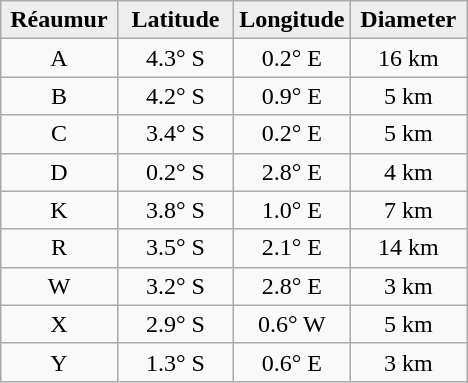<table class="wikitable">
<tr>
<th width="25%" style="background:#eeeeee;">Réaumur</th>
<th width="25%" style="background:#eeeeee;">Latitude</th>
<th width="25%" style="background:#eeeeee;">Longitude</th>
<th width="25%" style="background:#eeeeee;">Diameter</th>
</tr>
<tr>
<td align="center">A</td>
<td align="center">4.3° S</td>
<td align="center">0.2° E</td>
<td align="center">16 km</td>
</tr>
<tr>
<td align="center">B</td>
<td align="center">4.2° S</td>
<td align="center">0.9° E</td>
<td align="center">5 km</td>
</tr>
<tr>
<td align="center">C</td>
<td align="center">3.4° S</td>
<td align="center">0.2° E</td>
<td align="center">5 km</td>
</tr>
<tr>
<td align="center">D</td>
<td align="center">0.2° S</td>
<td align="center">2.8° E</td>
<td align="center">4 km</td>
</tr>
<tr>
<td align="center">K</td>
<td align="center">3.8° S</td>
<td align="center">1.0° E</td>
<td align="center">7 km</td>
</tr>
<tr>
<td align="center">R</td>
<td align="center">3.5° S</td>
<td align="center">2.1° E</td>
<td align="center">14 km</td>
</tr>
<tr>
<td align="center">W</td>
<td align="center">3.2° S</td>
<td align="center">2.8° E</td>
<td align="center">3 km</td>
</tr>
<tr>
<td align="center">X</td>
<td align="center">2.9° S</td>
<td align="center">0.6° W</td>
<td align="center">5 km</td>
</tr>
<tr>
<td align="center">Y</td>
<td align="center">1.3° S</td>
<td align="center">0.6° E</td>
<td align="center">3 km</td>
</tr>
</table>
